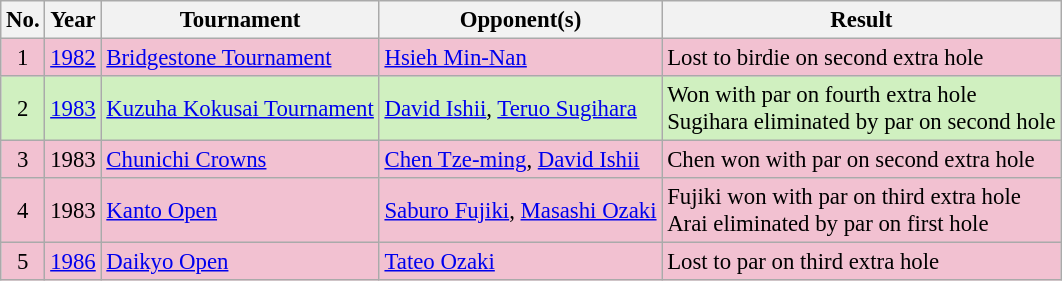<table class="wikitable" style="font-size:95%;">
<tr>
<th>No.</th>
<th>Year</th>
<th>Tournament</th>
<th>Opponent(s)</th>
<th>Result</th>
</tr>
<tr style="background:#F2C1D1;">
<td align=center>1</td>
<td><a href='#'>1982</a></td>
<td><a href='#'>Bridgestone Tournament</a></td>
<td> <a href='#'>Hsieh Min-Nan</a></td>
<td>Lost to birdie on second extra hole</td>
</tr>
<tr style="background:#D0F0C0;">
<td align=center>2</td>
<td><a href='#'>1983</a></td>
<td><a href='#'>Kuzuha Kokusai Tournament</a></td>
<td> <a href='#'>David Ishii</a>,  <a href='#'>Teruo Sugihara</a></td>
<td>Won with par on fourth extra hole<br>Sugihara eliminated by par on second hole</td>
</tr>
<tr style="background:#F2C1D1;">
<td align=center>3</td>
<td>1983</td>
<td><a href='#'>Chunichi Crowns</a></td>
<td> <a href='#'>Chen Tze-ming</a>,  <a href='#'>David Ishii</a></td>
<td>Chen won with par on second extra hole</td>
</tr>
<tr style="background:#F2C1D1;">
<td align=center>4</td>
<td>1983</td>
<td><a href='#'>Kanto Open</a></td>
<td> <a href='#'>Saburo Fujiki</a>,  <a href='#'>Masashi Ozaki</a></td>
<td>Fujiki won with par on third extra hole<br>Arai eliminated by par on first hole</td>
</tr>
<tr style="background:#F2C1D1;">
<td align=center>5</td>
<td><a href='#'>1986</a></td>
<td><a href='#'>Daikyo Open</a></td>
<td> <a href='#'>Tateo Ozaki</a></td>
<td>Lost to par on third extra hole</td>
</tr>
</table>
